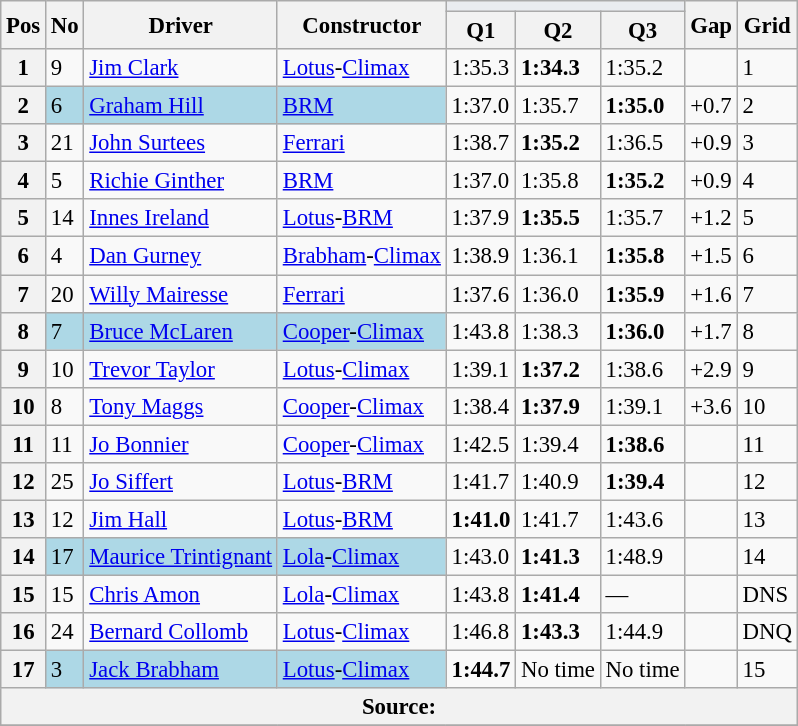<table class="wikitable sortable" style="font-size: 95%;">
<tr>
<th rowspan="2">Pos</th>
<th rowspan="2">No</th>
<th rowspan="2">Driver</th>
<th rowspan="2">Constructor</th>
<th colspan="3" style="background:#eaecf0; text-align:center;"></th>
<th rowspan="2">Gap</th>
<th rowspan="2">Grid</th>
</tr>
<tr>
<th>Q1</th>
<th>Q2</th>
<th>Q3</th>
</tr>
<tr>
<th>1</th>
<td>9</td>
<td> <a href='#'>Jim Clark</a></td>
<td><a href='#'>Lotus</a>-<a href='#'>Climax</a></td>
<td>1:35.3</td>
<td><strong>1:34.3</strong></td>
<td>1:35.2</td>
<td></td>
<td>1</td>
</tr>
<tr>
<th>2</th>
<td style="background:lightblue">6</td>
<td style="background:lightblue"> <a href='#'>Graham Hill</a></td>
<td style="background:lightblue"><a href='#'>BRM</a></td>
<td>1:37.0</td>
<td>1:35.7</td>
<td><strong>1:35.0</strong></td>
<td>+0.7</td>
<td>2</td>
</tr>
<tr>
<th>3</th>
<td>21</td>
<td> <a href='#'>John Surtees</a></td>
<td><a href='#'>Ferrari</a></td>
<td>1:38.7</td>
<td><strong>1:35.2</strong></td>
<td>1:36.5</td>
<td>+0.9</td>
<td>3</td>
</tr>
<tr>
<th>4</th>
<td>5</td>
<td> <a href='#'>Richie Ginther</a></td>
<td><a href='#'>BRM</a></td>
<td>1:37.0</td>
<td>1:35.8</td>
<td><strong>1:35.2</strong></td>
<td>+0.9</td>
<td>4</td>
</tr>
<tr>
<th>5</th>
<td>14</td>
<td> <a href='#'>Innes Ireland</a></td>
<td><a href='#'>Lotus</a>-<a href='#'>BRM</a></td>
<td>1:37.9</td>
<td><strong>1:35.5</strong></td>
<td>1:35.7</td>
<td>+1.2</td>
<td>5</td>
</tr>
<tr>
<th>6</th>
<td>4</td>
<td> <a href='#'>Dan Gurney</a></td>
<td><a href='#'>Brabham</a>-<a href='#'>Climax</a></td>
<td>1:38.9</td>
<td>1:36.1</td>
<td><strong>1:35.8</strong></td>
<td>+1.5</td>
<td>6</td>
</tr>
<tr>
<th>7</th>
<td>20</td>
<td> <a href='#'>Willy Mairesse</a></td>
<td><a href='#'>Ferrari</a></td>
<td>1:37.6</td>
<td>1:36.0</td>
<td><strong>1:35.9</strong></td>
<td>+1.6</td>
<td>7</td>
</tr>
<tr>
<th>8</th>
<td style="background:lightblue">7</td>
<td style="background:lightblue"> <a href='#'>Bruce McLaren</a></td>
<td style="background:lightblue"><a href='#'>Cooper</a>-<a href='#'>Climax</a></td>
<td>1:43.8</td>
<td>1:38.3</td>
<td><strong>1:36.0</strong></td>
<td>+1.7</td>
<td>8</td>
</tr>
<tr>
<th>9</th>
<td>10</td>
<td> <a href='#'>Trevor Taylor</a></td>
<td><a href='#'>Lotus</a>-<a href='#'>Climax</a></td>
<td>1:39.1</td>
<td><strong>1:37.2</strong></td>
<td>1:38.6</td>
<td>+2.9</td>
<td>9</td>
</tr>
<tr>
<th>10</th>
<td>8</td>
<td> <a href='#'>Tony Maggs</a></td>
<td><a href='#'>Cooper</a>-<a href='#'>Climax</a></td>
<td>1:38.4</td>
<td><strong>1:37.9</strong></td>
<td>1:39.1</td>
<td>+3.6</td>
<td>10</td>
</tr>
<tr>
<th>11</th>
<td>11</td>
<td> <a href='#'>Jo Bonnier</a></td>
<td><a href='#'>Cooper</a>-<a href='#'>Climax</a></td>
<td>1:42.5</td>
<td>1:39.4</td>
<td><strong>1:38.6</strong></td>
<td></td>
<td>11</td>
</tr>
<tr>
<th>12</th>
<td>25</td>
<td> <a href='#'>Jo Siffert</a></td>
<td><a href='#'>Lotus</a>-<a href='#'>BRM</a></td>
<td>1:41.7</td>
<td>1:40.9</td>
<td><strong>1:39.4</strong></td>
<td></td>
<td>12</td>
</tr>
<tr>
<th>13</th>
<td>12</td>
<td> <a href='#'>Jim Hall</a></td>
<td><a href='#'>Lotus</a>-<a href='#'>BRM</a></td>
<td><strong>1:41.0</strong></td>
<td>1:41.7</td>
<td>1:43.6</td>
<td></td>
<td>13</td>
</tr>
<tr>
<th>14</th>
<td style="background:lightblue">17</td>
<td style="background:lightblue"> <a href='#'>Maurice Trintignant</a></td>
<td style="background:lightblue"><a href='#'>Lola</a>-<a href='#'>Climax</a></td>
<td>1:43.0</td>
<td><strong>1:41.3</strong></td>
<td>1:48.9</td>
<td></td>
<td>14</td>
</tr>
<tr>
<th>15</th>
<td>15</td>
<td> <a href='#'>Chris Amon</a></td>
<td><a href='#'>Lola</a>-<a href='#'>Climax</a></td>
<td>1:43.8</td>
<td><strong>1:41.4</strong></td>
<td>—</td>
<td></td>
<td>DNS </td>
</tr>
<tr>
<th>16</th>
<td>24</td>
<td> <a href='#'>Bernard Collomb</a></td>
<td><a href='#'>Lotus</a>-<a href='#'>Climax</a></td>
<td>1:46.8</td>
<td><strong>1:43.3</strong></td>
<td>1:44.9</td>
<td></td>
<td>DNQ </td>
</tr>
<tr>
<th>17</th>
<td style="background:lightblue">3</td>
<td style="background:lightblue"> <a href='#'>Jack Brabham</a></td>
<td style="background:lightblue"><a href='#'>Lotus</a>-<a href='#'>Climax</a></td>
<td><strong>1:44.7</strong></td>
<td>No time</td>
<td>No time</td>
<td></td>
<td>15</td>
</tr>
<tr>
<th colspan="9">Source:</th>
</tr>
<tr>
</tr>
</table>
